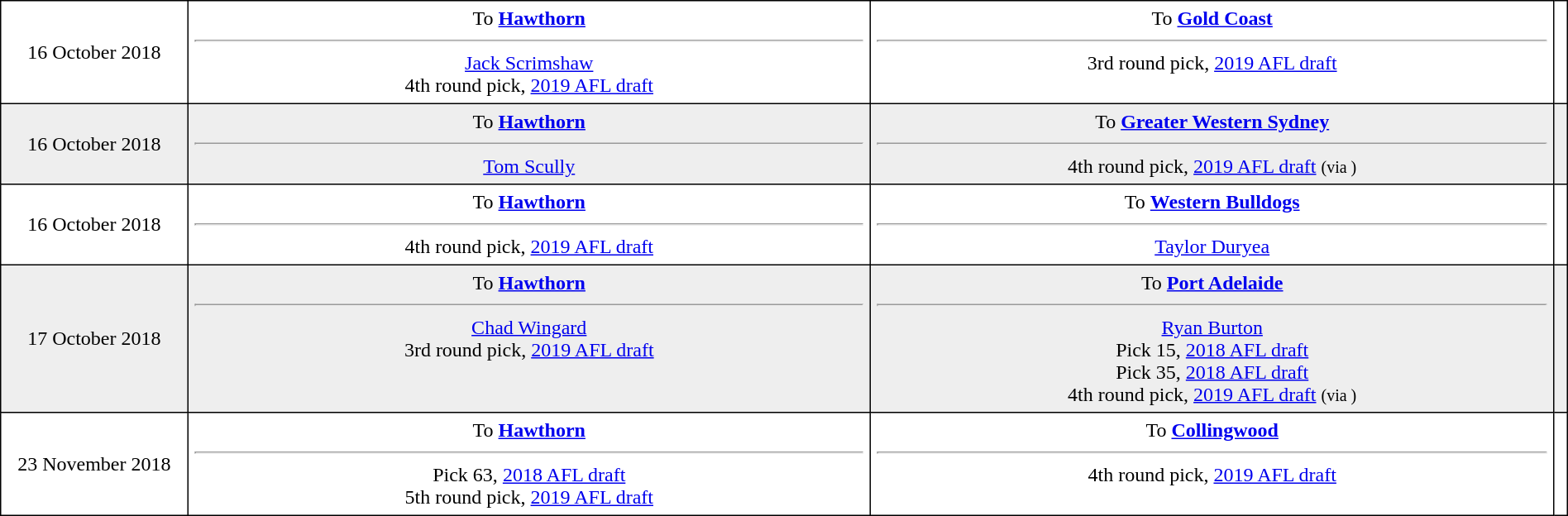<table border=1 style="border-collapse:collapse; text-align: center; width: 100%" bordercolor="#000000"  cellpadding="5">
<tr>
<td style="width:12%">16 October 2018</td>
<td style="width:44%; vertical-align:top;">To <strong><a href='#'>Hawthorn</a></strong><hr><a href='#'>Jack Scrimshaw</a><br>4th round pick, <a href='#'>2019 AFL draft</a></td>
<td style="width:44%; vertical-align:top;">To <strong><a href='#'>Gold Coast</a></strong><hr>3rd round pick, <a href='#'>2019 AFL draft</a></td>
<td></td>
</tr>
<tr style="background:#EEE">
<td style="width:12%">16 October 2018</td>
<td style="width:44%; vertical-align:top;">To <strong><a href='#'>Hawthorn</a></strong><hr><a href='#'>Tom Scully</a></td>
<td style="width:44%; vertical-align:top;">To <strong><a href='#'>Greater Western Sydney</a></strong><hr>4th round pick, <a href='#'>2019 AFL draft</a> <small>(via )</small></td>
<td></td>
</tr>
<tr>
<td style="width:12%">16 October 2018</td>
<td style="width:44%; vertical-align:top;">To <strong><a href='#'>Hawthorn</a></strong><hr>4th round pick, <a href='#'>2019 AFL draft</a></td>
<td style="width:44%; vertical-align:top;">To <strong><a href='#'>Western Bulldogs</a></strong><hr><a href='#'>Taylor Duryea</a></td>
<td></td>
</tr>
<tr style="background:#EEE">
<td style="width:12%">17 October 2018</td>
<td style="width:44%; vertical-align:top;">To <strong><a href='#'>Hawthorn</a></strong><hr><a href='#'>Chad Wingard</a><br>3rd round pick, <a href='#'>2019 AFL draft</a></td>
<td style="width:44%; vertical-align:top;">To <strong><a href='#'>Port Adelaide</a></strong><hr><a href='#'>Ryan Burton</a><br>Pick 15, <a href='#'>2018 AFL draft</a><br>Pick 35, <a href='#'>2018 AFL draft</a><br>4th round pick, <a href='#'>2019 AFL draft</a> <small>(via )</small></td>
<td></td>
</tr>
<tr>
<td style="width:12%">23 November 2018</td>
<td style="width:44%; vertical-align:top;">To <strong><a href='#'>Hawthorn</a></strong><hr>Pick 63, <a href='#'>2018 AFL draft</a><br>5th round pick, <a href='#'>2019 AFL draft</a></td>
<td style="width:44%; vertical-align:top;">To <strong><a href='#'>Collingwood</a></strong><hr>4th round pick, <a href='#'>2019 AFL draft</a></td>
<td></td>
</tr>
</table>
